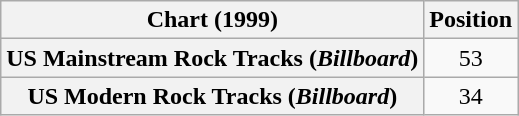<table class="wikitable sortable plainrowheaders" style="text-align:center">
<tr>
<th scope="col">Chart (1999)</th>
<th scope="col">Position</th>
</tr>
<tr>
<th scope="row">US Mainstream Rock Tracks (<em>Billboard</em>)</th>
<td>53</td>
</tr>
<tr>
<th scope="row">US Modern Rock Tracks (<em>Billboard</em>)</th>
<td>34</td>
</tr>
</table>
